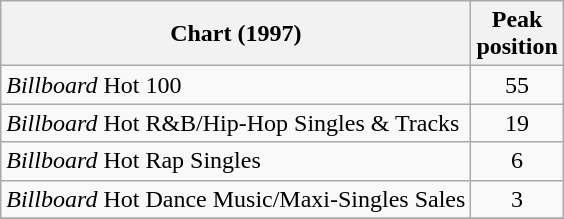<table class="wikitable">
<tr>
<th>Chart (1997)</th>
<th>Peak<br>position</th>
</tr>
<tr>
<td><em>Billboard</em> Hot 100</td>
<td align="center">55</td>
</tr>
<tr>
<td><em>Billboard</em> Hot R&B/Hip-Hop Singles & Tracks</td>
<td align="center">19</td>
</tr>
<tr>
<td><em>Billboard</em> Hot Rap Singles</td>
<td align="center">6</td>
</tr>
<tr>
<td><em>Billboard</em> Hot Dance Music/Maxi-Singles Sales</td>
<td align="center">3</td>
</tr>
<tr>
</tr>
</table>
